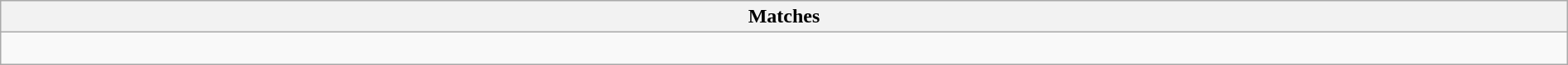<table class="wikitable collapsible collapsed" style="width:100%;">
<tr>
<th>Matches</th>
</tr>
<tr>
<td><br></td>
</tr>
</table>
